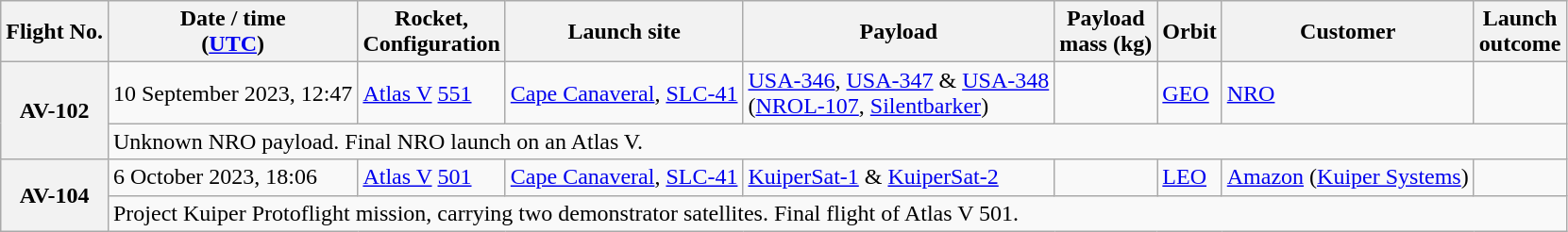<table class="wikitable sticky-header">
<tr>
<th scope="col">Flight No.</th>
<th scope="col">Date / time<br>(<a href='#'>UTC</a>)</th>
<th scope="col">Rocket,<br>Configuration</th>
<th scope="col">Launch site</th>
<th scope="col">Payload</th>
<th scope="col">Payload<br>mass (kg)</th>
<th scope="col">Orbit</th>
<th scope="col">Customer</th>
<th scope="col">Launch<br>outcome</th>
</tr>
<tr>
<th scope="row" rowspan = 2 style="text-align:center;">AV-102</th>
<td>10 September 2023, 12:47</td>
<td><a href='#'>Atlas V</a> <a href='#'>551</a></td>
<td><a href='#'>Cape Canaveral</a>, <a href='#'>SLC-41</a></td>
<td><a href='#'>USA-346</a>, <a href='#'>USA-347</a> & <a href='#'>USA-348</a><br>(<a href='#'>NROL-107</a>, <a href='#'>Silentbarker</a>)</td>
<td></td>
<td><a href='#'>GEO</a></td>
<td><a href='#'>NRO</a></td>
<td></td>
</tr>
<tr>
<td colspan="8">Unknown NRO payload. Final NRO launch on an Atlas V.</td>
</tr>
<tr>
<th scope="row" rowspan = 2 style="text-align:center;">AV-104</th>
<td>6 October 2023, 18:06</td>
<td><a href='#'>Atlas V</a> <a href='#'>501</a></td>
<td><a href='#'>Cape Canaveral</a>, <a href='#'>SLC-41</a></td>
<td><a href='#'>KuiperSat-1</a> & <a href='#'>KuiperSat-2</a></td>
<td></td>
<td><a href='#'>LEO</a></td>
<td><a href='#'>Amazon</a> (<a href='#'>Kuiper Systems</a>)</td>
<td></td>
</tr>
<tr>
<td colspan="8">Project Kuiper Protoflight mission, carrying two demonstrator satellites. Final flight of Atlas V 501.</td>
</tr>
</table>
